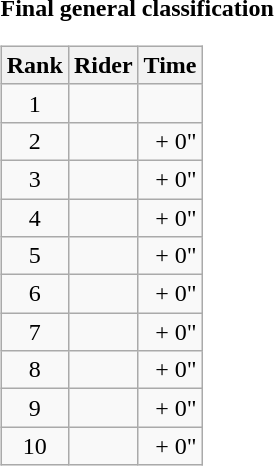<table>
<tr>
<td><strong>Final general classification</strong><br><table class="wikitable">
<tr>
<th scope="col">Rank</th>
<th scope="col">Rider</th>
<th scope="col">Time</th>
</tr>
<tr>
<td style="text-align:center;">1</td>
<td></td>
<td style="text-align:right;"></td>
</tr>
<tr>
<td style="text-align:center;">2</td>
<td></td>
<td style="text-align:right;">+ 0"</td>
</tr>
<tr>
<td style="text-align:center;">3</td>
<td></td>
<td style="text-align:right;">+ 0"</td>
</tr>
<tr>
<td style="text-align:center;">4</td>
<td></td>
<td style="text-align:right;">+ 0"</td>
</tr>
<tr>
<td style="text-align:center;">5</td>
<td></td>
<td style="text-align:right;">+ 0"</td>
</tr>
<tr>
<td style="text-align:center;">6</td>
<td></td>
<td style="text-align:right;">+ 0"</td>
</tr>
<tr>
<td style="text-align:center;">7</td>
<td></td>
<td style="text-align:right;">+ 0"</td>
</tr>
<tr>
<td style="text-align:center;">8</td>
<td></td>
<td style="text-align:right;">+ 0"</td>
</tr>
<tr>
<td style="text-align:center;">9</td>
<td></td>
<td style="text-align:right;">+ 0"</td>
</tr>
<tr>
<td style="text-align:center;">10</td>
<td></td>
<td style="text-align:right;">+ 0"</td>
</tr>
</table>
</td>
</tr>
</table>
